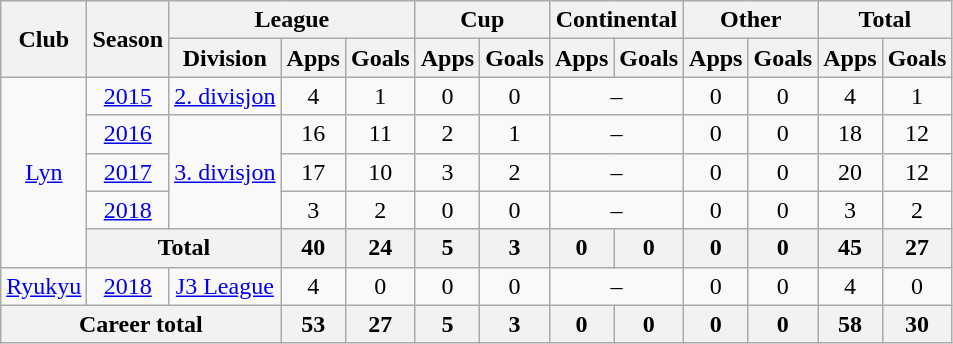<table class="wikitable" style="text-align: center">
<tr>
<th rowspan="2">Club</th>
<th rowspan="2">Season</th>
<th colspan="3">League</th>
<th colspan="2">Cup</th>
<th colspan="2">Continental</th>
<th colspan="2">Other</th>
<th colspan="2">Total</th>
</tr>
<tr>
<th>Division</th>
<th>Apps</th>
<th>Goals</th>
<th>Apps</th>
<th>Goals</th>
<th>Apps</th>
<th>Goals</th>
<th>Apps</th>
<th>Goals</th>
<th>Apps</th>
<th>Goals</th>
</tr>
<tr>
<td rowspan="5"><a href='#'>Lyn</a></td>
<td><a href='#'>2015</a></td>
<td><a href='#'>2. divisjon</a></td>
<td>4</td>
<td>1</td>
<td>0</td>
<td>0</td>
<td colspan="2">–</td>
<td>0</td>
<td>0</td>
<td>4</td>
<td>1</td>
</tr>
<tr>
<td><a href='#'>2016</a></td>
<td rowspan="3"><a href='#'>3. divisjon</a></td>
<td>16</td>
<td>11</td>
<td>2</td>
<td>1</td>
<td colspan="2">–</td>
<td>0</td>
<td>0</td>
<td>18</td>
<td>12</td>
</tr>
<tr>
<td><a href='#'>2017</a></td>
<td>17</td>
<td>10</td>
<td>3</td>
<td>2</td>
<td colspan="2">–</td>
<td>0</td>
<td>0</td>
<td>20</td>
<td>12</td>
</tr>
<tr>
<td><a href='#'>2018</a></td>
<td>3</td>
<td>2</td>
<td>0</td>
<td>0</td>
<td colspan="2">–</td>
<td>0</td>
<td>0</td>
<td>3</td>
<td>2</td>
</tr>
<tr>
<th colspan=2>Total</th>
<th>40</th>
<th>24</th>
<th>5</th>
<th>3</th>
<th>0</th>
<th>0</th>
<th>0</th>
<th>0</th>
<th>45</th>
<th>27</th>
</tr>
<tr>
<td><a href='#'>Ryukyu</a></td>
<td><a href='#'>2018</a></td>
<td><a href='#'>J3 League</a></td>
<td>4</td>
<td>0</td>
<td>0</td>
<td>0</td>
<td colspan="2">–</td>
<td>0</td>
<td>0</td>
<td>4</td>
<td>0</td>
</tr>
<tr>
<th colspan=3>Career total</th>
<th>53</th>
<th>27</th>
<th>5</th>
<th>3</th>
<th>0</th>
<th>0</th>
<th>0</th>
<th>0</th>
<th>58</th>
<th>30</th>
</tr>
</table>
